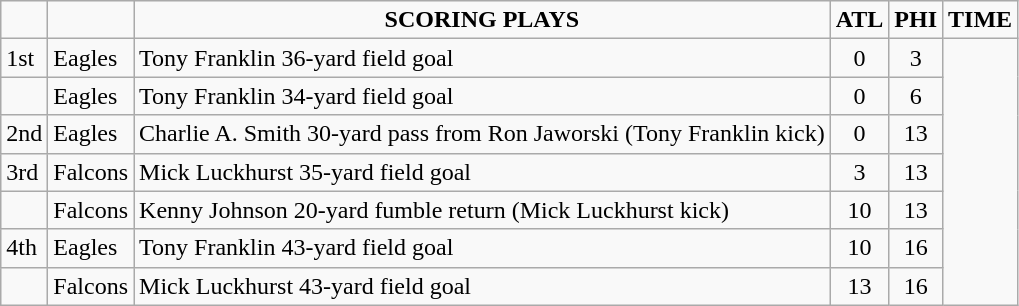<table class="wikitable">
<tr align="center">
<td></td>
<td></td>
<td><strong>SCORING PLAYS</strong></td>
<td><strong>ATL</strong></td>
<td><strong>PHI</strong></td>
<td><strong>TIME</strong></td>
</tr>
<tr>
<td>1st</td>
<td>Eagles</td>
<td>Tony Franklin 36-yard field goal</td>
<td align="center">0</td>
<td align="center">3</td>
</tr>
<tr align="left">
<td></td>
<td>Eagles</td>
<td>Tony Franklin 34-yard field goal</td>
<td align="center">0</td>
<td align="center">6</td>
</tr>
<tr align="left">
<td>2nd</td>
<td>Eagles</td>
<td>Charlie A. Smith 30-yard pass from Ron Jaworski (Tony Franklin kick)</td>
<td align="center">0</td>
<td align="center">13</td>
</tr>
<tr align="left">
<td>3rd</td>
<td>Falcons</td>
<td>Mick Luckhurst 35-yard field goal</td>
<td align="center">3</td>
<td align="center">13</td>
</tr>
<tr align="left">
<td></td>
<td>Falcons</td>
<td>Kenny Johnson 20-yard fumble return (Mick Luckhurst kick)</td>
<td align="center">10</td>
<td align="center">13</td>
</tr>
<tr align="left">
<td>4th</td>
<td>Eagles</td>
<td>Tony Franklin 43-yard field goal</td>
<td align="center">10</td>
<td align="center">16</td>
</tr>
<tr align="left">
<td></td>
<td>Falcons</td>
<td>Mick Luckhurst 43-yard field goal</td>
<td align="center">13</td>
<td align="center">16</td>
</tr>
</table>
